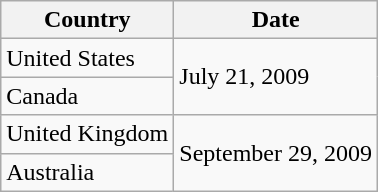<table class="wikitable">
<tr>
<th>Country</th>
<th>Date</th>
</tr>
<tr>
<td>United States</td>
<td rowspan="2">July 21, 2009</td>
</tr>
<tr>
<td>Canada</td>
</tr>
<tr>
<td>United Kingdom</td>
<td rowspan ="2">September 29, 2009</td>
</tr>
<tr>
<td>Australia</td>
</tr>
</table>
